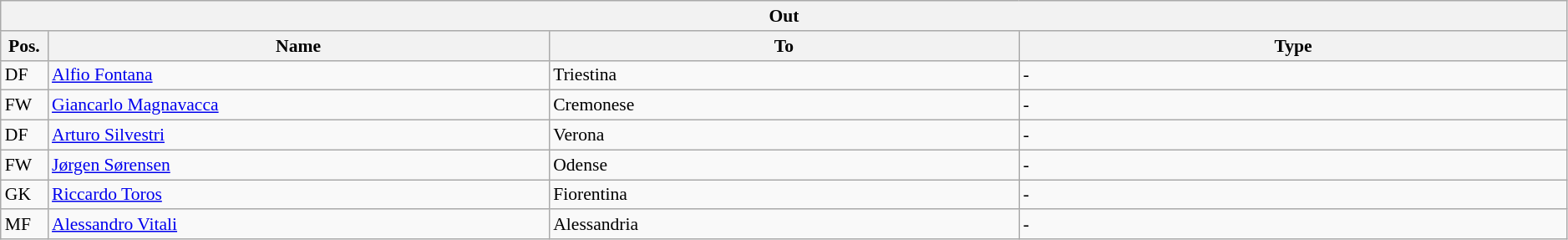<table class="wikitable" style="font-size:90%;width:99%;">
<tr>
<th colspan="4">Out</th>
</tr>
<tr>
<th width=3%>Pos.</th>
<th width=32%>Name</th>
<th width=30%>To</th>
<th width=35%>Type</th>
</tr>
<tr>
<td>DF</td>
<td><a href='#'>Alfio Fontana</a></td>
<td>Triestina</td>
<td>-</td>
</tr>
<tr>
<td>FW</td>
<td><a href='#'>Giancarlo Magnavacca</a></td>
<td>Cremonese</td>
<td>-</td>
</tr>
<tr>
<td>DF</td>
<td><a href='#'>Arturo Silvestri</a></td>
<td>Verona</td>
<td>-</td>
</tr>
<tr>
<td>FW</td>
<td><a href='#'>Jørgen Sørensen</a></td>
<td>Odense</td>
<td>-</td>
</tr>
<tr>
<td>GK</td>
<td><a href='#'>Riccardo Toros</a></td>
<td>Fiorentina</td>
<td>-</td>
</tr>
<tr>
<td>MF</td>
<td><a href='#'>Alessandro Vitali</a></td>
<td>Alessandria</td>
<td>-</td>
</tr>
</table>
